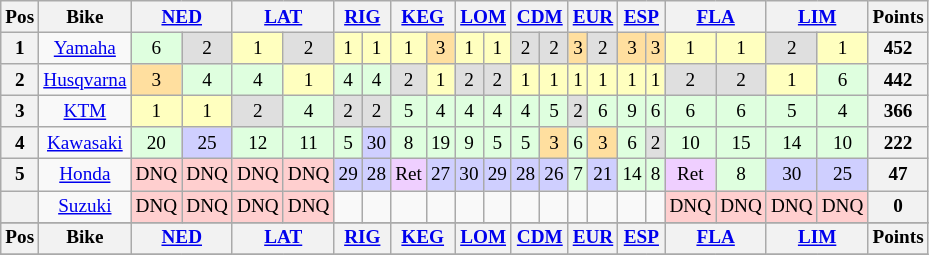<table class="wikitable" style="font-size: 80%; text-align:center">
<tr valign="top">
<th scope="col" valign="middle">Pos</th>
<th valign="middle">Bike</th>
<th scope="colgroup" colspan=2><a href='#'>NED</a><br></th>
<th scope="colgroup" colspan=2><a href='#'>LAT</a><br></th>
<th scope="colgroup" colspan=2><a href='#'>RIG</a><br></th>
<th scope="colgroup" colspan=2><a href='#'>KEG</a><br></th>
<th scope="colgroup" colspan=2><a href='#'>LOM</a><br></th>
<th scope="colgroup" colspan=2><a href='#'>CDM</a><br></th>
<th scope="colgroup" colspan=2><a href='#'>EUR</a><br></th>
<th scope="colgroup" colspan=2><a href='#'>ESP</a><br></th>
<th scope="colgroup" colspan=2><a href='#'>FLA</a><br></th>
<th scope="colgroup" colspan=2><a href='#'>LIM</a><br></th>
<th scope="col" valign="middle">Points</th>
</tr>
<tr>
<th scope="row">1</th>
<td><a href='#'>Yamaha</a></td>
<td style="background:#dfffdf;">6</td>
<td style="background:#dfdfdf;">2</td>
<td style="background:#ffffbf;">1</td>
<td style="background:#dfdfdf;">2</td>
<td style="background:#ffffbf;">1</td>
<td style="background:#ffffbf;">1</td>
<td style="background:#ffffbf;">1</td>
<td style="background:#ffdf9f;">3</td>
<td style="background:#ffffbf;">1</td>
<td style="background:#ffffbf;">1</td>
<td style="background:#dfdfdf;">2</td>
<td style="background:#dfdfdf;">2</td>
<td style="background:#ffdf9f;">3</td>
<td style="background:#dfdfdf;">2</td>
<td style="background:#ffdf9f;">3</td>
<td style="background:#ffdf9f;">3</td>
<td style="background:#ffffbf;">1</td>
<td style="background:#ffffbf;">1</td>
<td style="background:#dfdfdf;">2</td>
<td style="background:#ffffbf;">1</td>
<th>452</th>
</tr>
<tr>
<th scope="row">2</th>
<td><a href='#'>Husqvarna</a></td>
<td style="background:#ffdf9f;">3</td>
<td style="background:#dfffdf;">4</td>
<td style="background:#dfffdf;">4</td>
<td style="background:#ffffbf;">1</td>
<td style="background:#dfffdf;">4</td>
<td style="background:#dfffdf;">4</td>
<td style="background:#dfdfdf;">2</td>
<td style="background:#ffffbf;">1</td>
<td style="background:#dfdfdf;">2</td>
<td style="background:#dfdfdf;">2</td>
<td style="background:#ffffbf;">1</td>
<td style="background:#ffffbf;">1</td>
<td style="background:#ffffbf;">1</td>
<td style="background:#ffffbf;">1</td>
<td style="background:#ffffbf;">1</td>
<td style="background:#ffffbf;">1</td>
<td style="background:#dfdfdf;">2</td>
<td style="background:#dfdfdf;">2</td>
<td style="background:#ffffbf;">1</td>
<td style="background:#dfffdf;">6</td>
<th>442</th>
</tr>
<tr>
<th scope="row">3</th>
<td><a href='#'>KTM</a></td>
<td style="background:#ffffbf;">1</td>
<td style="background:#ffffbf;">1</td>
<td style="background:#dfdfdf;">2</td>
<td style="background:#dfffdf;">4</td>
<td style="background:#dfdfdf;">2</td>
<td style="background:#dfdfdf;">2</td>
<td style="background:#dfffdf;">5</td>
<td style="background:#dfffdf;">4</td>
<td style="background:#dfffdf;">4</td>
<td style="background:#dfffdf;">4</td>
<td style="background:#dfffdf;">4</td>
<td style="background:#dfffdf;">5</td>
<td style="background:#dfdfdf;">2</td>
<td style="background:#dfffdf;">6</td>
<td style="background:#dfffdf;">9</td>
<td style="background:#dfffdf;">6</td>
<td style="background:#dfffdf;">6</td>
<td style="background:#dfffdf;">6</td>
<td style="background:#dfffdf;">5</td>
<td style="background:#dfffdf;">4</td>
<th>366</th>
</tr>
<tr>
<th scope="row">4</th>
<td><a href='#'>Kawasaki</a></td>
<td style="background:#dfffdf;">20</td>
<td style="background:#cfcfff;">25</td>
<td style="background:#dfffdf;">12</td>
<td style="background:#dfffdf;">11</td>
<td style="background:#dfffdf;">5</td>
<td style="background:#cfcfff;">30</td>
<td style="background:#dfffdf;">8</td>
<td style="background:#dfffdf;">19</td>
<td style="background:#dfffdf;">9</td>
<td style="background:#dfffdf;">5</td>
<td style="background:#dfffdf;">5</td>
<td style="background:#ffdf9f;">3</td>
<td style="background:#dfffdf;">6</td>
<td style="background:#ffdf9f;">3</td>
<td style="background:#dfffdf;">6</td>
<td style="background:#dfdfdf;">2</td>
<td style="background:#dfffdf;">10</td>
<td style="background:#dfffdf;">15</td>
<td style="background:#dfffdf;">14</td>
<td style="background:#dfffdf;">10</td>
<th>222</th>
</tr>
<tr>
<th scope="row">5</th>
<td><a href='#'>Honda</a></td>
<td style="background:#ffcfcf;">DNQ</td>
<td style="background:#ffcfcf;">DNQ</td>
<td style="background:#ffcfcf;">DNQ</td>
<td style="background:#ffcfcf;">DNQ</td>
<td style="background:#cfcfff;">29</td>
<td style="background:#cfcfff;">28</td>
<td style="background:#efcfff;">Ret</td>
<td style="background:#cfcfff;">27</td>
<td style="background:#cfcfff;">30</td>
<td style="background:#cfcfff;">29</td>
<td style="background:#cfcfff;">28</td>
<td style="background:#cfcfff;">26</td>
<td style="background:#dfffdf;">7</td>
<td style="background:#cfcfff;">21</td>
<td style="background:#dfffdf;">14</td>
<td style="background:#dfffdf;">8</td>
<td style="background:#efcfff;">Ret</td>
<td style="background:#dfffdf;">8</td>
<td style="background:#cfcfff;">30</td>
<td style="background:#cfcfff;">25</td>
<th>47</th>
</tr>
<tr>
<th></th>
<td><a href='#'>Suzuki</a></td>
<td style="background:#ffcfcf;">DNQ</td>
<td style="background:#ffcfcf;">DNQ</td>
<td style="background:#ffcfcf;">DNQ</td>
<td style="background:#ffcfcf;">DNQ</td>
<td></td>
<td></td>
<td></td>
<td></td>
<td></td>
<td></td>
<td></td>
<td></td>
<td></td>
<td></td>
<td></td>
<td></td>
<td style="background:#ffcfcf;">DNQ</td>
<td style="background:#ffcfcf;">DNQ</td>
<td style="background:#ffcfcf;">DNQ</td>
<td style="background:#ffcfcf;">DNQ</td>
<th>0</th>
</tr>
<tr>
</tr>
<tr valign="top">
<th valign="middle">Pos</th>
<th valign="middle">Bike</th>
<th colspan=2><a href='#'>NED</a><br></th>
<th colspan=2><a href='#'>LAT</a><br></th>
<th colspan=2><a href='#'>RIG</a><br></th>
<th colspan=2><a href='#'>KEG</a><br></th>
<th colspan=2><a href='#'>LOM</a><br></th>
<th colspan=2><a href='#'>CDM</a><br></th>
<th colspan=2><a href='#'>EUR</a><br></th>
<th colspan=2><a href='#'>ESP</a><br></th>
<th colspan=2><a href='#'>FLA</a><br></th>
<th colspan=2><a href='#'>LIM</a><br></th>
<th valign="middle">Points</th>
</tr>
<tr>
</tr>
</table>
